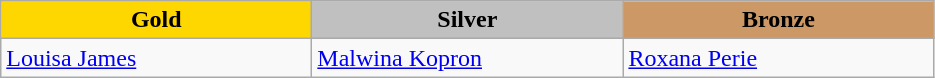<table class="wikitable" style="text-align:left">
<tr align="center">
<td width=200 bgcolor=gold><strong>Gold</strong></td>
<td width=200 bgcolor=silver><strong>Silver</strong></td>
<td width=200 bgcolor=CC9966><strong>Bronze</strong></td>
</tr>
<tr>
<td><a href='#'>Louisa James</a><br></td>
<td><a href='#'>Malwina Kopron</a><br></td>
<td><a href='#'>Roxana Perie</a><br></td>
</tr>
</table>
